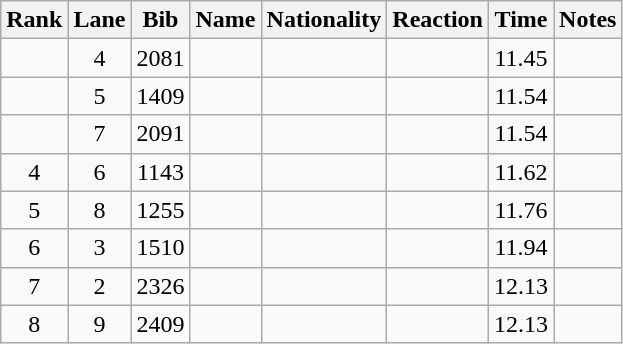<table class="wikitable sortable" style="text-align:center">
<tr>
<th>Rank</th>
<th>Lane</th>
<th>Bib</th>
<th>Name</th>
<th>Nationality</th>
<th>Reaction</th>
<th>Time</th>
<th>Notes</th>
</tr>
<tr>
<td></td>
<td>4</td>
<td>2081</td>
<td align=left></td>
<td align=left></td>
<td></td>
<td>11.45</td>
<td></td>
</tr>
<tr>
<td></td>
<td>5</td>
<td>1409</td>
<td align=left></td>
<td align=left></td>
<td></td>
<td>11.54</td>
<td></td>
</tr>
<tr>
<td></td>
<td>7</td>
<td>2091</td>
<td align=left></td>
<td align=left></td>
<td></td>
<td>11.54</td>
<td></td>
</tr>
<tr>
<td>4</td>
<td>6</td>
<td>1143</td>
<td align=left></td>
<td align=left></td>
<td></td>
<td>11.62</td>
<td></td>
</tr>
<tr>
<td>5</td>
<td>8</td>
<td>1255</td>
<td align=left></td>
<td align=left></td>
<td></td>
<td>11.76</td>
<td></td>
</tr>
<tr>
<td>6</td>
<td>3</td>
<td>1510</td>
<td align=left></td>
<td align=left></td>
<td></td>
<td>11.94</td>
<td></td>
</tr>
<tr>
<td>7</td>
<td>2</td>
<td>2326</td>
<td align=left></td>
<td align=left></td>
<td></td>
<td>12.13</td>
<td></td>
</tr>
<tr>
<td>8</td>
<td>9</td>
<td>2409</td>
<td align=left></td>
<td align=left></td>
<td></td>
<td>12.13</td>
<td></td>
</tr>
</table>
